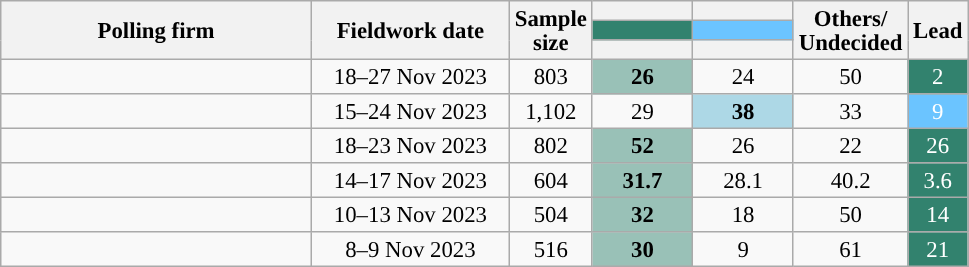<table class="wikitable collapsible" style="text-align:center; font-size:95%; line-height:16px;">
<tr>
<th rowspan="3" style="width:200px;">Polling firm</th>
<th rowspan="3" style="width:125px;">Fieldwork date</th>
<th rowspan="3" style="width:40px;">Sample size</th>
<th class="unsortable" style="width:60px;"></th>
<th class="unsortable" style="width:60px;"></th>
<th rowspan="3" style="width:60px;">Others/<br>Undecided</th>
<th rowspan="3" style="width:30px;">Lead</th>
</tr>
<tr>
<th style="color:inherit;background:#32826e;"></th>
<th style="color:inherit;background:#6BC4FF;"></th>
</tr>
<tr>
<th></th>
<th></th>
</tr>
<tr>
<td></td>
<td>18–27 Nov 2023</td>
<td>803</td>
<td style="background:#99c1b7;"><strong>26</strong></td>
<td>24</td>
<td>50</td>
<td style="background:#32826e; color:white;">2</td>
</tr>
<tr>
<td></td>
<td>15–24 Nov 2023</td>
<td>1,102</td>
<td>29</td>
<td style="background:lightblue;"><strong>38</strong></td>
<td>33</td>
<td style="background:#6BC4FF; color:white;">9</td>
</tr>
<tr>
<td></td>
<td>18–23 Nov 2023</td>
<td>802</td>
<td style="background:#99c1b7;"><strong>52</strong></td>
<td>26</td>
<td>22</td>
<td style="background:#32826e; color:white;">26</td>
</tr>
<tr>
<td></td>
<td>14–17 Nov 2023</td>
<td>604</td>
<td style="background:#99c1b7;"><strong>31.7</strong></td>
<td>28.1</td>
<td>40.2</td>
<td style="background:#32826e; color:white;">3.6</td>
</tr>
<tr>
<td></td>
<td>10–13 Nov 2023</td>
<td>504</td>
<td style="background:#99c1b7;"><strong>32</strong></td>
<td>18</td>
<td>50</td>
<td style="background:#32826e; color:white;">14</td>
</tr>
<tr>
<td></td>
<td>8–9 Nov 2023</td>
<td>516</td>
<td style="background:#99c1b7;"><strong>30</strong></td>
<td>9</td>
<td>61</td>
<td style="background:#32826e; color:white;">21</td>
</tr>
</table>
